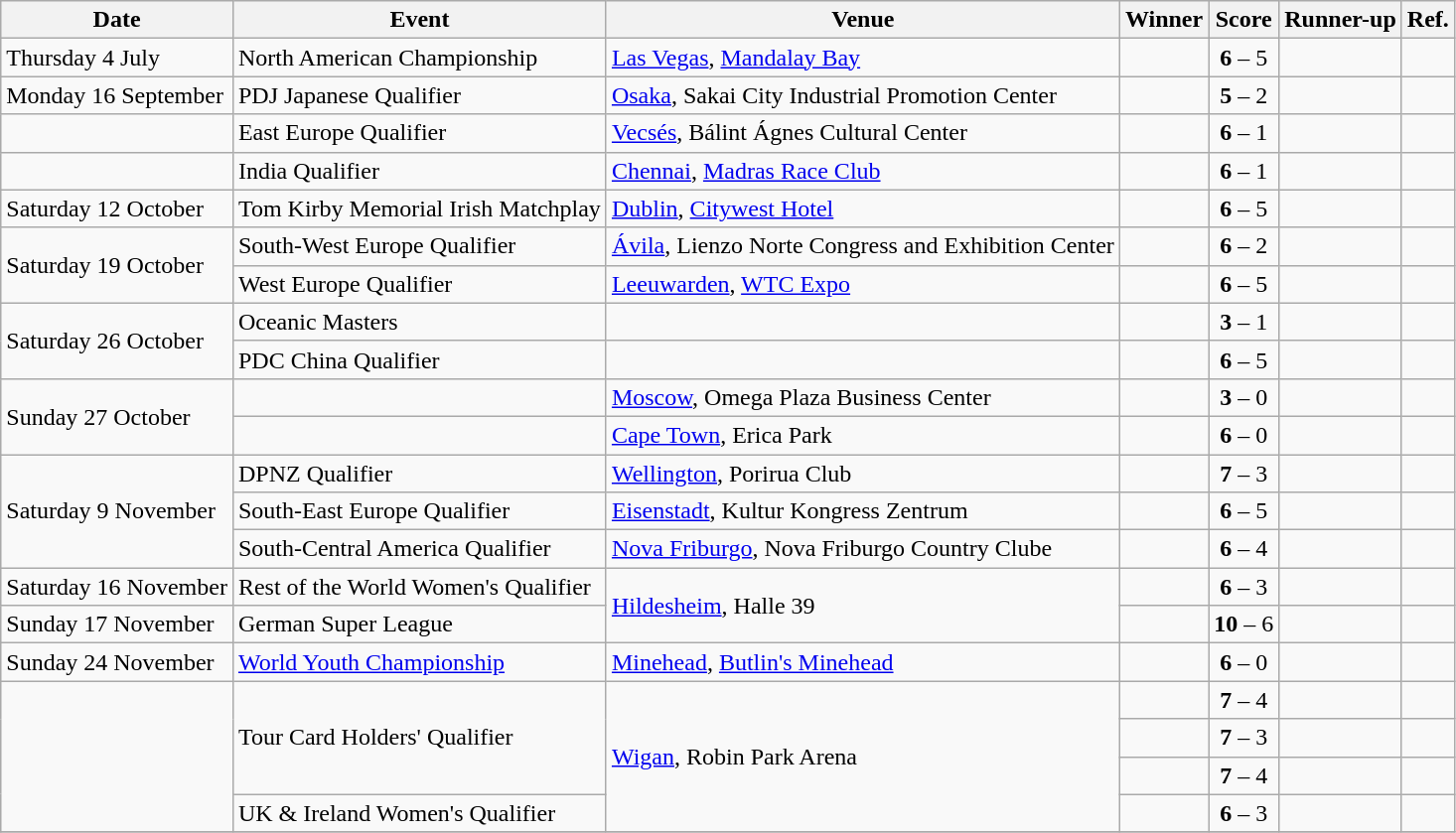<table class="wikitable">
<tr>
<th>Date</th>
<th>Event</th>
<th>Venue</th>
<th>Winner</th>
<th>Score</th>
<th>Runner-up</th>
<th>Ref.</th>
</tr>
<tr>
<td>Thursday 4 July</td>
<td>North American Championship</td>
<td> <a href='#'>Las Vegas</a>, <a href='#'>Mandalay Bay</a></td>
<td align=right></td>
<td align="center"><strong>6</strong> – 5</td>
<td></td>
<td align="center"></td>
</tr>
<tr>
<td>Monday 16 September</td>
<td>PDJ Japanese Qualifier</td>
<td> <a href='#'>Osaka</a>, Sakai City Industrial Promotion Center</td>
<td align=right></td>
<td align=center><strong>5</strong> – 2</td>
<td></td>
<td></td>
</tr>
<tr>
<td></td>
<td>East Europe Qualifier</td>
<td> <a href='#'>Vecsés</a>, Bálint Ágnes Cultural Center</td>
<td align=right></td>
<td align=center><strong>6</strong> – 1</td>
<td></td>
<td align="center"></td>
</tr>
<tr>
<td></td>
<td>India Qualifier</td>
<td> <a href='#'>Chennai</a>, <a href='#'>Madras Race Club</a></td>
<td align=right></td>
<td align=center><strong>6</strong> – 1</td>
<td></td>
<td align="center"></td>
</tr>
<tr>
<td>Saturday 12 October</td>
<td>Tom Kirby Memorial Irish Matchplay</td>
<td> <a href='#'>Dublin</a>, <a href='#'>Citywest Hotel</a></td>
<td align=right></td>
<td align=center><strong>6</strong> – 5</td>
<td></td>
<td align="center"></td>
</tr>
<tr>
<td rowspan=2>Saturday 19 October</td>
<td>South-West Europe Qualifier</td>
<td> <a href='#'>Ávila</a>, Lienzo Norte Congress and Exhibition Center</td>
<td align=right></td>
<td align=center><strong>6</strong> – 2</td>
<td></td>
<td align="center"></td>
</tr>
<tr>
<td>West Europe Qualifier</td>
<td> <a href='#'>Leeuwarden</a>, <a href='#'>WTC Expo</a></td>
<td align=right></td>
<td align=center><strong>6</strong> – 5</td>
<td></td>
<td align="center"></td>
</tr>
<tr>
<td rowspan=2>Saturday 26 October</td>
<td>Oceanic Masters</td>
<td></td>
<td align=right></td>
<td align=center><strong>3</strong> – 1</td>
<td></td>
<td align="center"></td>
</tr>
<tr>
<td>PDC China Qualifier</td>
<td></td>
<td align=right></td>
<td align=center><strong>6</strong> – 5</td>
<td></td>
<td align="center"></td>
</tr>
<tr>
<td rowspan=2>Sunday 27 October</td>
<td></td>
<td> <a href='#'>Moscow</a>, Omega Plaza Business Center</td>
<td align=right></td>
<td align=center><strong>3</strong> – 0</td>
<td></td>
<td align="center"></td>
</tr>
<tr>
<td></td>
<td> <a href='#'>Cape Town</a>, Erica Park</td>
<td align=right></td>
<td align=center><strong>6</strong> – 0</td>
<td></td>
<td align="center"></td>
</tr>
<tr>
<td rowspan=3>Saturday 9 November</td>
<td>DPNZ Qualifier</td>
<td> <a href='#'>Wellington</a>, Porirua Club</td>
<td align="right"></td>
<td align="center"><strong>7</strong> – 3</td>
<td></td>
<td align="center"></td>
</tr>
<tr>
<td>South-East Europe Qualifier</td>
<td> <a href='#'>Eisenstadt</a>, Kultur Kongress Zentrum</td>
<td align=right></td>
<td align=center><strong>6</strong> – 5</td>
<td></td>
<td align="center"></td>
</tr>
<tr>
<td>South-Central America Qualifier</td>
<td> <a href='#'>Nova Friburgo</a>, Nova Friburgo Country Clube</td>
<td align=right></td>
<td align=center><strong>6</strong> – 4</td>
<td></td>
<td align="center"></td>
</tr>
<tr>
<td>Saturday 16 November</td>
<td>Rest of the World Women's Qualifier</td>
<td rowspan=2> <a href='#'>Hildesheim</a>, Halle 39</td>
<td align=right></td>
<td align=center><strong>6</strong> – 3</td>
<td></td>
<td align="center"></td>
</tr>
<tr>
<td>Sunday 17 November</td>
<td>German Super League</td>
<td align=right></td>
<td align=center><strong>10</strong> – 6</td>
<td></td>
<td align="center"></td>
</tr>
<tr>
<td>Sunday 24 November</td>
<td><a href='#'>World Youth Championship</a></td>
<td> <a href='#'>Minehead</a>, <a href='#'>Butlin's Minehead</a></td>
<td align=right></td>
<td align=center><strong>6</strong> – 0</td>
<td></td>
<td align="center"></td>
</tr>
<tr>
<td rowspan=4></td>
<td rowspan=3>Tour Card Holders' Qualifier</td>
<td rowspan=4> <a href='#'>Wigan</a>, Robin Park Arena</td>
<td align=right></td>
<td align=center><strong>7</strong> – 4</td>
<td></td>
<td align="center"></td>
</tr>
<tr>
<td align=right></td>
<td align=center><strong>7</strong> – 3</td>
<td></td>
<td align="center"></td>
</tr>
<tr>
<td align=right></td>
<td align=center><strong>7</strong> – 4</td>
<td></td>
<td align="center"></td>
</tr>
<tr>
<td>UK & Ireland Women's Qualifier</td>
<td align=right></td>
<td align=center><strong>6</strong> – 3</td>
<td></td>
<td align="center"></td>
</tr>
<tr>
</tr>
</table>
